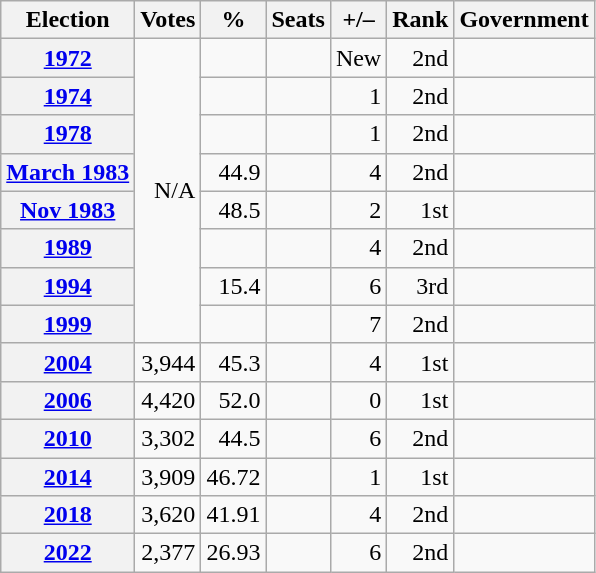<table class="wikitable" style="text-align:right">
<tr>
<th>Election</th>
<th>Votes</th>
<th>%</th>
<th>Seats</th>
<th>+/–</th>
<th>Rank</th>
<th>Government</th>
</tr>
<tr>
<th><a href='#'>1972</a></th>
<td rowspan="8">N/A</td>
<td></td>
<td></td>
<td>New</td>
<td> 2nd</td>
<td></td>
</tr>
<tr>
<th><a href='#'>1974</a></th>
<td></td>
<td></td>
<td> 1</td>
<td> 2nd</td>
<td></td>
</tr>
<tr>
<th><a href='#'>1978</a></th>
<td></td>
<td></td>
<td> 1</td>
<td> 2nd</td>
<td></td>
</tr>
<tr>
<th><a href='#'>March 1983</a></th>
<td>44.9</td>
<td></td>
<td> 4</td>
<td> 2nd</td>
<td></td>
</tr>
<tr>
<th><a href='#'>Nov 1983</a></th>
<td>48.5</td>
<td></td>
<td> 2</td>
<td> 1st</td>
<td></td>
</tr>
<tr>
<th><a href='#'>1989</a></th>
<td></td>
<td></td>
<td> 4</td>
<td> 2nd</td>
<td></td>
</tr>
<tr>
<th><a href='#'>1994</a></th>
<td>15.4</td>
<td></td>
<td> 6</td>
<td> 3rd</td>
<td></td>
</tr>
<tr>
<th><a href='#'>1999</a></th>
<td></td>
<td></td>
<td> 7</td>
<td> 2nd</td>
<td></td>
</tr>
<tr>
<th><a href='#'>2004</a></th>
<td>3,944</td>
<td>45.3</td>
<td></td>
<td> 4</td>
<td> 1st</td>
<td></td>
</tr>
<tr>
<th><a href='#'>2006</a></th>
<td>4,420</td>
<td>52.0</td>
<td></td>
<td> 0</td>
<td> 1st</td>
<td></td>
</tr>
<tr>
<th><a href='#'>2010</a></th>
<td>3,302</td>
<td>44.5</td>
<td></td>
<td> 6</td>
<td> 2nd</td>
<td></td>
</tr>
<tr>
<th><a href='#'>2014</a></th>
<td>3,909</td>
<td>46.72</td>
<td></td>
<td> 1</td>
<td> 1st</td>
<td></td>
</tr>
<tr>
<th><a href='#'>2018</a></th>
<td>3,620</td>
<td>41.91</td>
<td></td>
<td> 4</td>
<td> 2nd</td>
<td></td>
</tr>
<tr>
<th><a href='#'>2022</a></th>
<td>2,377</td>
<td>26.93</td>
<td></td>
<td> 6</td>
<td> 2nd</td>
<td></td>
</tr>
</table>
